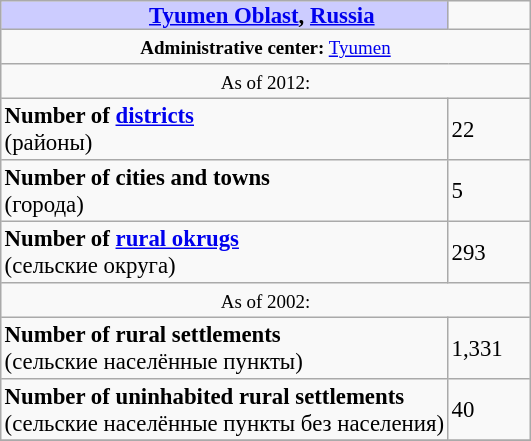<table border=1 align="right" cellpadding=2 cellspacing=0 style="margin: 0 0 1em 1em; background: #f9f9f9; border: 1px #aaa solid; border-collapse: collapse; font-size: 95%;">
<tr>
<th bgcolor="#ccccff" style="padding:0 0 0 50px;"><a href='#'>Tyumen Oblast</a>, <a href='#'>Russia</a></th>
<td width="50px"></td>
</tr>
<tr>
<td colspan=2 align="center"><small><strong>Administrative center:</strong> <a href='#'>Tyumen</a></small></td>
</tr>
<tr>
<td colspan=2 align="center"><small>As of 2012:</small></td>
</tr>
<tr>
<td><strong>Number of <a href='#'>districts</a></strong><br>(районы)</td>
<td>22</td>
</tr>
<tr>
<td><strong>Number of cities and towns</strong><br>(города)</td>
<td>5</td>
</tr>
<tr>
<td><strong>Number of <a href='#'>rural okrugs</a></strong><br>(сельские округа)</td>
<td>293</td>
</tr>
<tr>
<td colspan=2 align="center"><small>As of 2002:</small></td>
</tr>
<tr>
<td><strong>Number of rural settlements</strong><br>(сельские населённые пункты)</td>
<td>1,331</td>
</tr>
<tr>
<td><strong>Number of uninhabited rural settlements</strong><br>(сельские населённые пункты без населения)</td>
<td>40</td>
</tr>
<tr>
</tr>
</table>
